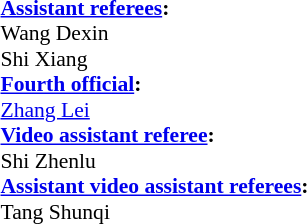<table style="width:100%; font-size:90%;">
<tr>
<td><br><strong><a href='#'>Assistant referees</a>:</strong>
<br>Wang Dexin
<br>Shi Xiang
<br><strong><a href='#'>Fourth official</a>:</strong>
<br><a href='#'>Zhang Lei</a>
<br><strong><a href='#'>Video assistant referee</a>:</strong>
<br>Shi Zhenlu
<br><strong><a href='#'>Assistant video assistant referees</a>:</strong>
<br>Tang Shunqi</td>
</tr>
</table>
